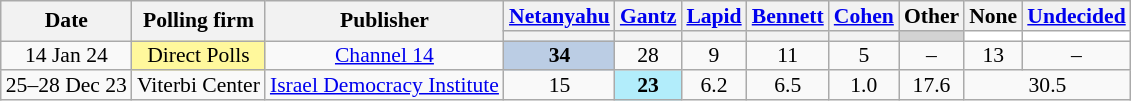<table class="wikitable sortable" style="text-align:center; font-size:90%; line-height:13px">
<tr>
<th rowspan=2>Date</th>
<th rowspan=2>Polling firm</th>
<th rowspan=2>Publisher</th>
<th><a href='#'>Netanyahu</a></th>
<th><a href='#'>Gantz</a></th>
<th><a href='#'>Lapid</a></th>
<th><a href='#'>Bennett</a></th>
<th><a href='#'>Cohen</a></th>
<th>Other</th>
<th>None</th>
<th><a href='#'>Undecided</a></th>
</tr>
<tr>
<th style=background:></th>
<th style=background:></th>
<th style=background:></th>
<th style=background:></th>
<th></th>
<th style=background:#d3d3d3></th>
<th style=background:#fff></th>
<th style=background:#fff></th>
</tr>
<tr>
<td data-sort-value=2024-01-14>14 Jan 24</td>
<td style=background:#fff89c>Direct Polls</td>
<td><a href='#'>Channel 14</a></td>
<td style=background:#BBCDE4><strong>34</strong>	</td>
<td>28					</td>
<td>9					</td>
<td>11					</td>
<td>5					</td>
<td>–					</td>
<td>13					</td>
<td>–					</td>
</tr>
<tr>
<td data-sort-value=2023-12-28>25–28 Dec 23</td>
<td>Viterbi Center</td>
<td><a href='#'>Israel Democracy Institute</a></td>
<td>15					</td>
<td style=background:#B2EDFB><strong>23</strong>	</td>
<td>6.2				</td>
<td>6.5				</td>
<td>1.0				</td>
<td>17.6	</td>
<td colspan=2>30.5					 </td>
</tr>
</table>
